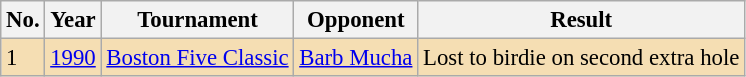<table class="wikitable" style="font-size:95%;">
<tr>
<th>No.</th>
<th>Year</th>
<th>Tournament</th>
<th>Opponent</th>
<th>Result</th>
</tr>
<tr style="background:#F5DEB3;">
<td>1</td>
<td><a href='#'>1990</a></td>
<td><a href='#'>Boston Five Classic</a></td>
<td> <a href='#'>Barb Mucha</a></td>
<td>Lost to birdie on second extra hole</td>
</tr>
</table>
